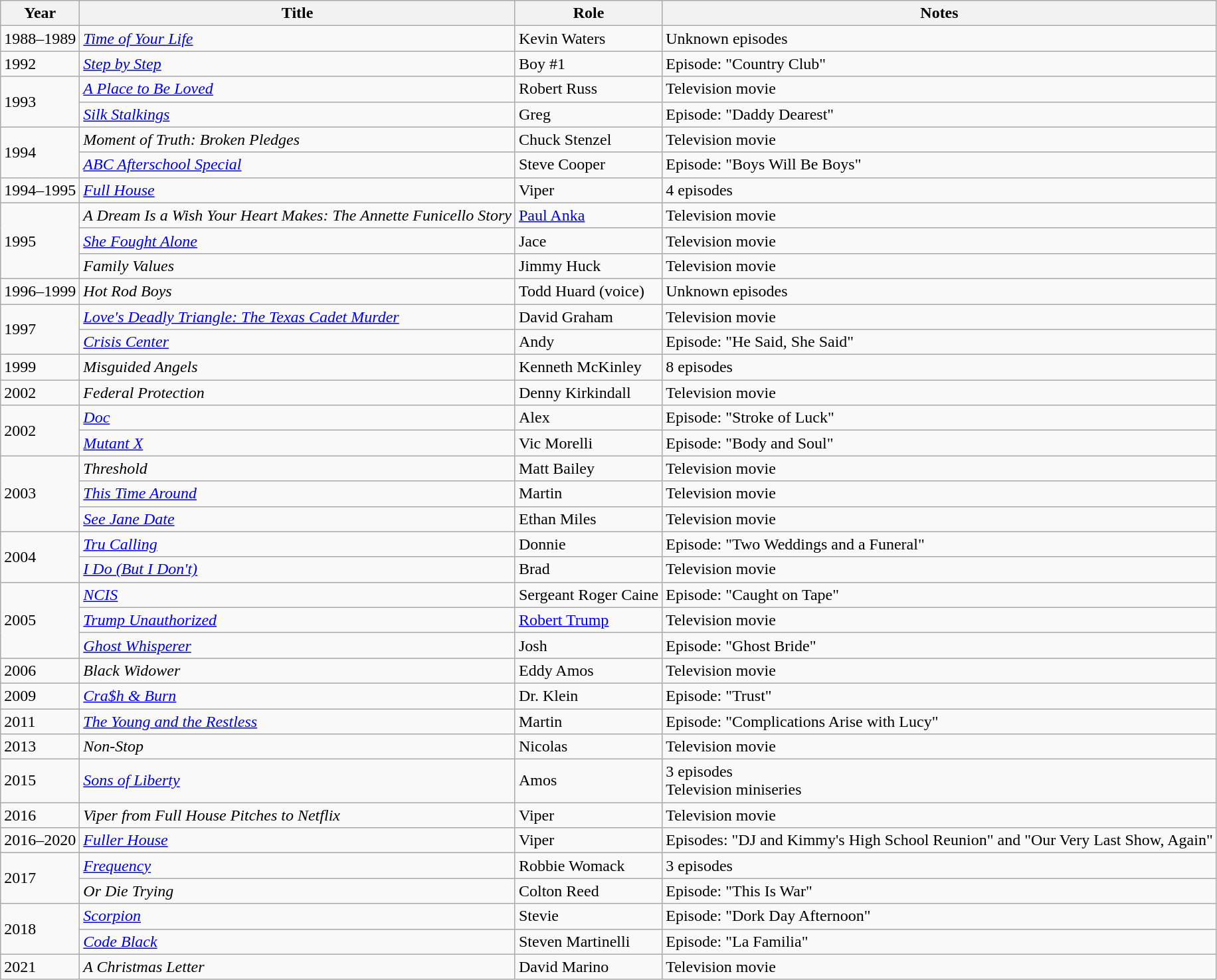<table class="wikitable sortable">
<tr>
<th>Year</th>
<th>Title</th>
<th>Role</th>
<th>Notes</th>
</tr>
<tr>
<td>1988–1989</td>
<td><em><a href='#'>Time of Your Life</a></em></td>
<td>Kevin Waters</td>
<td>Unknown episodes</td>
</tr>
<tr>
<td>1992</td>
<td><em><a href='#'>Step by Step</a></em></td>
<td>Boy #1</td>
<td>Episode: "Country Club"</td>
</tr>
<tr>
<td rowspan="2">1993</td>
<td><em><a href='#'>A Place to Be Loved</a></em></td>
<td>Robert Russ</td>
<td>Television movie</td>
</tr>
<tr>
<td><em><a href='#'>Silk Stalkings</a></em></td>
<td>Greg</td>
<td>Episode: "Daddy Dearest"</td>
</tr>
<tr>
<td rowspan="2">1994</td>
<td><em>Moment of Truth: Broken Pledges</em></td>
<td>Chuck Stenzel</td>
<td>Television movie</td>
</tr>
<tr>
<td><em><a href='#'>ABC Afterschool Special</a></em></td>
<td>Steve Cooper</td>
<td>Episode: "Boys Will Be Boys"</td>
</tr>
<tr>
<td>1994–1995</td>
<td><em><a href='#'>Full House</a></em></td>
<td>Viper</td>
<td>4 episodes</td>
</tr>
<tr>
<td rowspan="3">1995</td>
<td><em>A Dream Is a Wish Your Heart Makes: The Annette Funicello Story</em></td>
<td><a href='#'>Paul Anka</a></td>
<td>Television movie</td>
</tr>
<tr>
<td><em><a href='#'>She Fought Alone</a></em></td>
<td>Jace</td>
<td>Television movie</td>
</tr>
<tr>
<td><em>Family Values</em></td>
<td>Jimmy Huck</td>
<td>Television movie</td>
</tr>
<tr>
<td>1996–1999</td>
<td><em>Hot Rod Boys</em></td>
<td>Todd Huard (voice)</td>
<td>Unknown episodes</td>
</tr>
<tr>
<td rowspan="2">1997</td>
<td><em><a href='#'>Love's Deadly Triangle: The Texas Cadet Murder</a></em></td>
<td>David Graham</td>
<td>Television movie</td>
</tr>
<tr>
<td><em><a href='#'>Crisis Center</a></em></td>
<td>Andy</td>
<td>Episode: "He Said, She Said"</td>
</tr>
<tr>
<td>1999</td>
<td><em>Misguided Angels</em></td>
<td>Kenneth McKinley</td>
<td>8 episodes</td>
</tr>
<tr>
<td>2002</td>
<td><em>Federal Protection</em></td>
<td>Denny Kirkindall</td>
<td>Television movie</td>
</tr>
<tr>
<td rowspan="2">2002</td>
<td><em><a href='#'>Doc</a></em></td>
<td>Alex</td>
<td>Episode: "Stroke of Luck"</td>
</tr>
<tr>
<td><em><a href='#'>Mutant X</a></em></td>
<td>Vic Morelli</td>
<td>Episode: "Body and Soul"</td>
</tr>
<tr>
<td rowspan="3">2003</td>
<td><em>Threshold</em></td>
<td>Matt Bailey</td>
<td>Television movie</td>
</tr>
<tr>
<td><em><a href='#'>This Time Around</a></em></td>
<td>Martin</td>
<td>Television movie</td>
</tr>
<tr>
<td><em><a href='#'>See Jane Date</a></em></td>
<td>Ethan Miles</td>
<td>Television movie</td>
</tr>
<tr>
<td rowspan="2">2004</td>
<td><em><a href='#'>Tru Calling</a></em></td>
<td>Donnie</td>
<td>Episode: "Two Weddings and a Funeral"</td>
</tr>
<tr>
<td><em><a href='#'>I Do (But I Don't)</a></em></td>
<td>Brad</td>
<td>Television movie</td>
</tr>
<tr>
<td rowspan="3">2005</td>
<td><em><a href='#'>NCIS</a></em></td>
<td>Sergeant Roger Caine</td>
<td>Episode: "Caught on Tape"</td>
</tr>
<tr>
<td><em><a href='#'>Trump Unauthorized</a></em></td>
<td><a href='#'>Robert Trump</a></td>
<td>Television movie</td>
</tr>
<tr>
<td><em><a href='#'>Ghost Whisperer</a></em></td>
<td>Josh</td>
<td>Episode: "Ghost Bride"</td>
</tr>
<tr>
<td>2006</td>
<td><em>Black Widower</em></td>
<td>Eddy Amos</td>
<td>Television movie</td>
</tr>
<tr>
<td>2009</td>
<td><em><a href='#'>Cra$h & Burn</a></em></td>
<td>Dr. Klein</td>
<td>Episode: "Trust"</td>
</tr>
<tr>
<td>2011</td>
<td><em><a href='#'>The Young and the Restless</a></em></td>
<td>Martin</td>
<td>Episode: "Complications Arise with Lucy"</td>
</tr>
<tr>
<td>2013</td>
<td><em>Non-Stop</em></td>
<td>Nicolas</td>
<td>Television movie</td>
</tr>
<tr>
<td>2015</td>
<td><em><a href='#'>Sons of Liberty</a></em></td>
<td>Amos</td>
<td>3 episodes<br>Television miniseries</td>
</tr>
<tr>
<td>2016</td>
<td><em>Viper from Full House Pitches to Netflix</em></td>
<td>Viper</td>
<td>Television movie</td>
</tr>
<tr>
<td>2016–2020</td>
<td><em><a href='#'>Fuller House</a></em></td>
<td>Viper</td>
<td>Episodes: "DJ and Kimmy's High School Reunion" and "Our Very Last Show, Again"</td>
</tr>
<tr>
<td rowspan="2">2017</td>
<td><em><a href='#'>Frequency</a></em></td>
<td>Robbie Womack</td>
<td>3 episodes</td>
</tr>
<tr>
<td><em>Or Die Trying</em></td>
<td>Colton Reed</td>
<td>Episode: "This Is War"</td>
</tr>
<tr>
<td rowspan="2">2018</td>
<td><em><a href='#'>Scorpion</a></em></td>
<td>Stevie</td>
<td>Episode: "Dork Day Afternoon"</td>
</tr>
<tr>
<td><em><a href='#'>Code Black</a></em></td>
<td>Steven Martinelli</td>
<td>Episode: "La Familia"</td>
</tr>
<tr>
<td>2021</td>
<td><em>A Christmas Letter</em></td>
<td>David Marino</td>
<td>Television movie</td>
</tr>
</table>
